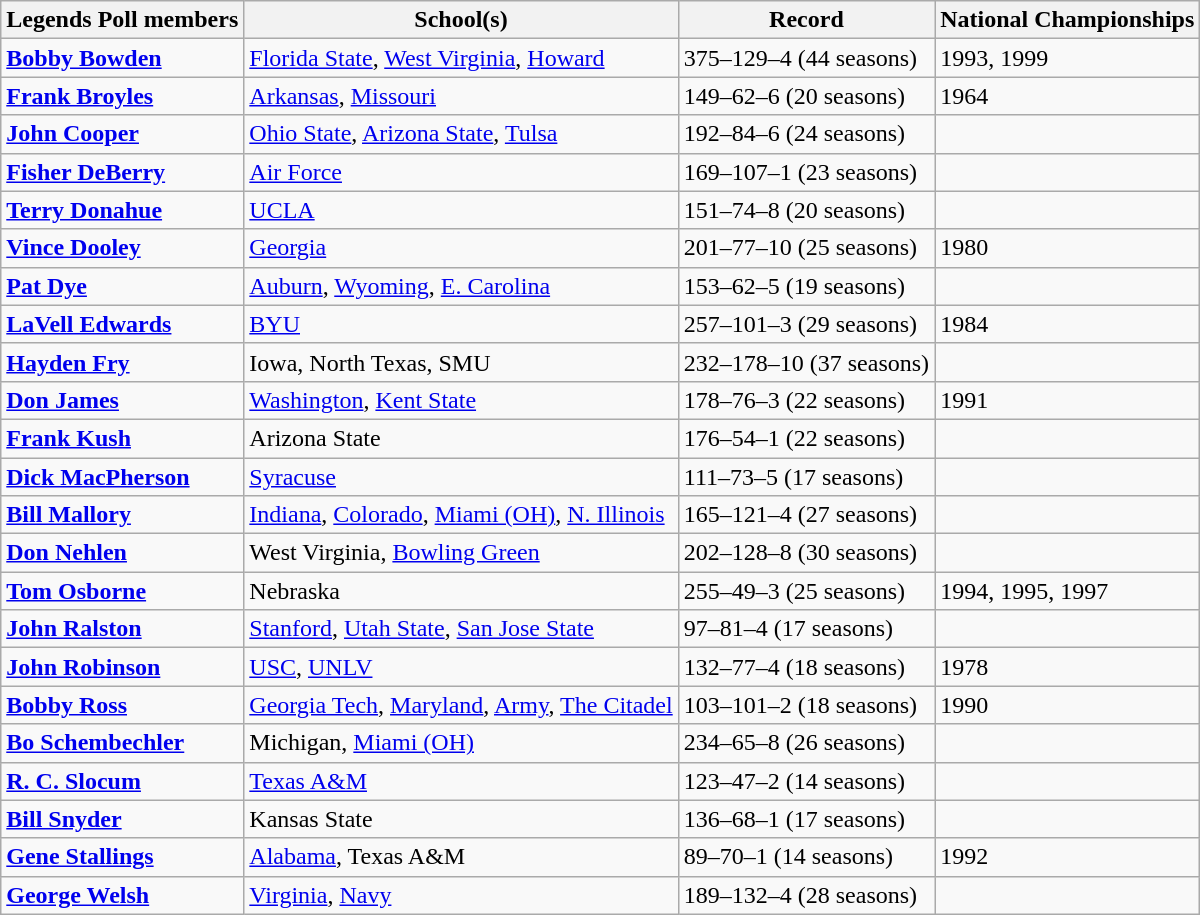<table class="wikitable">
<tr>
<th>Legends Poll members</th>
<th>School(s)</th>
<th>Record</th>
<th>National Championships</th>
</tr>
<tr>
<td><strong><a href='#'>Bobby Bowden</a></strong></td>
<td><a href='#'>Florida State</a>, <a href='#'>West Virginia</a>, <a href='#'>Howard</a></td>
<td>375–129–4 (44 seasons)</td>
<td>1993, 1999</td>
</tr>
<tr>
<td><strong><a href='#'>Frank Broyles</a></strong></td>
<td><a href='#'>Arkansas</a>, <a href='#'>Missouri</a></td>
<td>149–62–6 (20 seasons)</td>
<td>1964</td>
</tr>
<tr>
<td><strong><a href='#'>John Cooper</a></strong></td>
<td><a href='#'>Ohio State</a>, <a href='#'>Arizona State</a>, <a href='#'>Tulsa</a></td>
<td>192–84–6 (24 seasons)</td>
<td></td>
</tr>
<tr>
<td><strong><a href='#'>Fisher DeBerry</a></strong></td>
<td><a href='#'>Air Force</a></td>
<td>169–107–1 (23 seasons)</td>
<td></td>
</tr>
<tr>
<td><strong><a href='#'>Terry Donahue</a></strong></td>
<td><a href='#'>UCLA</a></td>
<td>151–74–8 (20 seasons)</td>
<td></td>
</tr>
<tr>
<td><strong><a href='#'>Vince Dooley</a></strong></td>
<td><a href='#'>Georgia</a></td>
<td>201–77–10 (25 seasons)</td>
<td>1980</td>
</tr>
<tr>
<td><strong><a href='#'>Pat Dye</a></strong></td>
<td><a href='#'>Auburn</a>, <a href='#'>Wyoming</a>, <a href='#'>E. Carolina</a></td>
<td>153–62–5 (19 seasons)</td>
<td></td>
</tr>
<tr>
<td><strong><a href='#'>LaVell Edwards</a></strong></td>
<td><a href='#'>BYU</a></td>
<td>257–101–3 (29 seasons)</td>
<td>1984</td>
</tr>
<tr>
<td><strong><a href='#'>Hayden Fry</a></strong></td>
<td>Iowa, North Texas, SMU</td>
<td>232–178–10 (37 seasons)</td>
<td></td>
</tr>
<tr>
<td><strong><a href='#'>Don James</a></strong></td>
<td><a href='#'>Washington</a>, <a href='#'>Kent State</a></td>
<td>178–76–3 (22 seasons)</td>
<td>1991</td>
</tr>
<tr>
<td><strong><a href='#'>Frank Kush</a></strong></td>
<td>Arizona State</td>
<td>176–54–1 (22 seasons)</td>
<td></td>
</tr>
<tr>
<td><strong><a href='#'>Dick MacPherson</a></strong></td>
<td><a href='#'>Syracuse</a></td>
<td>111–73–5 (17 seasons)</td>
<td></td>
</tr>
<tr>
<td><strong><a href='#'>Bill Mallory</a></strong></td>
<td><a href='#'>Indiana</a>, <a href='#'>Colorado</a>, <a href='#'>Miami (OH)</a>, <a href='#'>N. Illinois</a></td>
<td>165–121–4 (27 seasons)</td>
<td></td>
</tr>
<tr>
<td><strong><a href='#'>Don Nehlen</a></strong></td>
<td>West Virginia, <a href='#'>Bowling Green</a></td>
<td>202–128–8 (30 seasons)</td>
<td></td>
</tr>
<tr>
<td><strong><a href='#'>Tom Osborne</a></strong></td>
<td>Nebraska</td>
<td>255–49–3 (25 seasons)</td>
<td>1994, 1995, 1997</td>
</tr>
<tr>
<td><strong><a href='#'>John Ralston</a></strong></td>
<td><a href='#'>Stanford</a>, <a href='#'>Utah State</a>, <a href='#'>San Jose State</a></td>
<td>97–81–4 (17 seasons)</td>
<td></td>
</tr>
<tr>
<td><strong><a href='#'>John Robinson</a></strong></td>
<td><a href='#'>USC</a>, <a href='#'>UNLV</a></td>
<td>132–77–4 (18 seasons)</td>
<td>1978</td>
</tr>
<tr>
<td><strong><a href='#'>Bobby Ross</a></strong></td>
<td><a href='#'>Georgia Tech</a>, <a href='#'>Maryland</a>, <a href='#'>Army</a>, <a href='#'>The Citadel</a></td>
<td>103–101–2 (18 seasons)</td>
<td>1990</td>
</tr>
<tr>
<td><strong><a href='#'>Bo Schembechler</a></strong></td>
<td>Michigan, <a href='#'>Miami (OH)</a></td>
<td>234–65–8 (26 seasons)</td>
<td></td>
</tr>
<tr>
<td><strong><a href='#'>R. C. Slocum</a></strong></td>
<td><a href='#'>Texas A&M</a></td>
<td>123–47–2 (14 seasons)</td>
<td></td>
</tr>
<tr>
<td><strong><a href='#'>Bill Snyder</a></strong></td>
<td>Kansas State</td>
<td>136–68–1 (17 seasons)</td>
<td></td>
</tr>
<tr>
<td><strong><a href='#'>Gene Stallings</a></strong></td>
<td><a href='#'>Alabama</a>, Texas A&M</td>
<td>89–70–1 (14 seasons)</td>
<td>1992</td>
</tr>
<tr>
<td><strong><a href='#'>George Welsh</a></strong></td>
<td><a href='#'>Virginia</a>, <a href='#'>Navy</a></td>
<td>189–132–4 (28 seasons)</td>
</tr>
</table>
